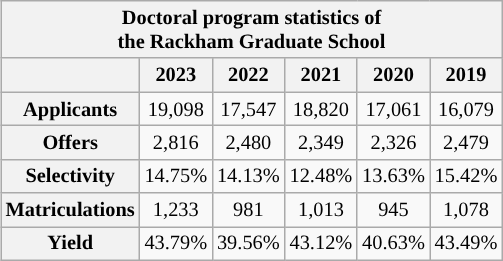<table class="wikitable" style="float:right; font-size:85%; margin:10px">
<tr>
<th colspan="10">Doctoral program statistics of <br>the Rackham Graduate School</th>
</tr>
<tr>
<th> </th>
<th>2023</th>
<th>2022</th>
<th>2021</th>
<th>2020</th>
<th>2019</th>
</tr>
<tr style="text-align:center;">
<th>Applicants</th>
<td>19,098</td>
<td>17,547</td>
<td>18,820</td>
<td>17,061</td>
<td>16,079</td>
</tr>
<tr style="text-align:center;">
<th>Offers</th>
<td>2,816</td>
<td>2,480</td>
<td>2,349</td>
<td>2,326</td>
<td>2,479</td>
</tr>
<tr style="text-align:center;">
<th>Selectivity</th>
<td>14.75%</td>
<td>14.13%</td>
<td>12.48%</td>
<td>13.63%</td>
<td>15.42%</td>
</tr>
<tr style="text-align:center;">
<th>Matriculations</th>
<td>1,233</td>
<td>981</td>
<td>1,013</td>
<td>945</td>
<td>1,078</td>
</tr>
<tr style="text-align:center;">
<th>Yield</th>
<td>43.79%</td>
<td>39.56%</td>
<td>43.12%</td>
<td>40.63%</td>
<td>43.49%</td>
</tr>
</table>
